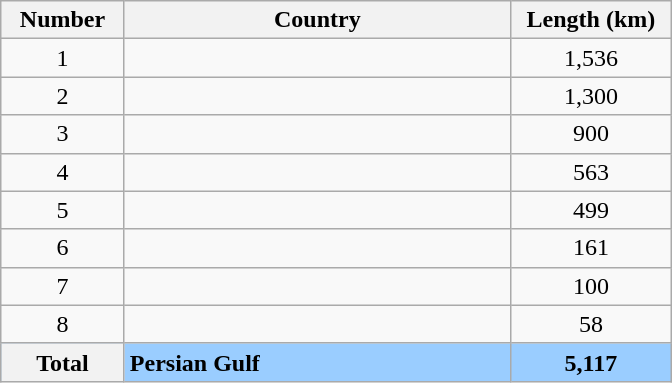<table class="wikitable" style="font-size:100%">
<tr>
<th width=75>Number</th>
<th width=250>Country</th>
<th width=100>Length (km)</th>
</tr>
<tr>
<td align=center>1</td>
<td><strong></strong></td>
<td align=center>1,536</td>
</tr>
<tr>
<td align=center>2</td>
<td><strong></strong></td>
<td align=center>1,300</td>
</tr>
<tr>
<td align=center>3</td>
<td><strong></strong></td>
<td align=center>900</td>
</tr>
<tr>
<td align=center>4</td>
<td><strong></strong></td>
<td align=center>563</td>
</tr>
<tr>
<td align=center>5</td>
<td><strong></strong></td>
<td align=center>499</td>
</tr>
<tr>
<td align=center>6</td>
<td><strong></strong></td>
<td align=center>161</td>
</tr>
<tr>
<td align=center>7</td>
<td><strong></strong></td>
<td align=center>100</td>
</tr>
<tr>
<td align=center>8</td>
<td><strong></strong></td>
<td align=center>58</td>
</tr>
<tr style="background:#9acdff;">
<th>Total</th>
<td><strong>Persian Gulf</strong></td>
<td align=center><strong>5,117</strong></td>
</tr>
</table>
